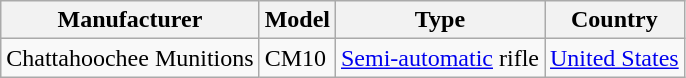<table class="wikitable">
<tr>
<th>Manufacturer</th>
<th>Model</th>
<th>Type</th>
<th>Country</th>
</tr>
<tr>
<td>Chattahoochee Munitions</td>
<td>CM10 </td>
<td><a href='#'>Semi-automatic</a> rifle</td>
<td><a href='#'>United States</a></td>
</tr>
</table>
